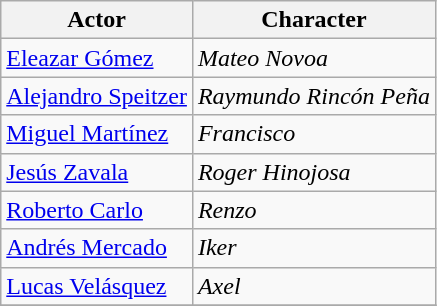<table class="wikitable">
<tr>
<th>Actor</th>
<th>Character</th>
</tr>
<tr>
<td><a href='#'>Eleazar Gómez</a></td>
<td><em>Mateo Novoa</em></td>
</tr>
<tr>
<td><a href='#'>Alejandro Speitzer</a></td>
<td><em>Raymundo Rincón Peña</em></td>
</tr>
<tr>
<td><a href='#'>Miguel Martínez</a></td>
<td><em>Francisco</em></td>
</tr>
<tr>
<td><a href='#'>Jesús Zavala</a></td>
<td><em>Roger Hinojosa </em></td>
</tr>
<tr>
<td><a href='#'>Roberto Carlo</a></td>
<td><em>Renzo</em></td>
</tr>
<tr>
<td><a href='#'>Andrés Mercado</a></td>
<td><em>Iker</em></td>
</tr>
<tr>
<td><a href='#'>Lucas Velásquez</a></td>
<td><em>Axel</em></td>
</tr>
<tr>
</tr>
</table>
